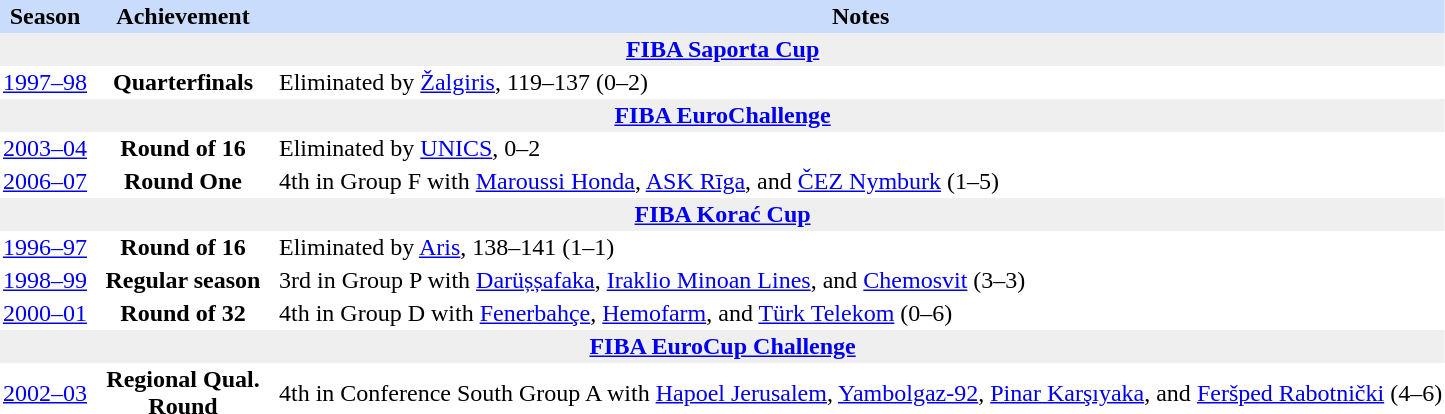<table class="toccolours" border="0" cellpadding="2" cellspacing="0" align="left" style="margin:0.5em;">
<tr bgcolor=#CADCFB>
<th>Season</th>
<th style="width:120px;">Achievement</th>
<th>Notes</th>
</tr>
<tr>
<th colspan="4" bgcolor=#EFEFEF><a href='#'>FIBA Saporta Cup</a></th>
</tr>
<tr>
<td align="center"><a href='#'>1997–98</a></td>
<td align="center"><strong>Quarterfinals</strong></td>
<td align="left">Eliminated by <a href='#'>Žalgiris</a>, 119–137 (0–2)</td>
</tr>
<tr>
<th colspan="4" bgcolor=#EFEFEF><a href='#'>FIBA EuroChallenge</a></th>
</tr>
<tr>
<td align="center"><a href='#'>2003–04</a></td>
<td align="center"><strong>Round of 16</strong></td>
<td align="left">Eliminated by <a href='#'>UNICS</a>, 0–2</td>
</tr>
<tr>
<td align="center"><a href='#'>2006–07</a></td>
<td align="center"><strong>Round One</strong></td>
<td align="left">4th in Group F with <a href='#'>Maroussi Honda</a>, <a href='#'>ASK Rīga</a>, and <a href='#'>ČEZ Nymburk</a> (1–5)</td>
</tr>
<tr>
<th colspan="4" bgcolor=#EFEFEF><a href='#'>FIBA Korać Cup</a></th>
</tr>
<tr>
<td align="center"><a href='#'>1996–97</a></td>
<td align="center"><strong>Round of 16</strong></td>
<td align="left">Eliminated by <a href='#'>Aris</a>, 138–141 (1–1)</td>
</tr>
<tr>
<td align="center"><a href='#'>1998–99</a></td>
<td align="center"><strong>Regular season</strong></td>
<td align="left">3rd in Group P with <a href='#'>Darüșșafaka</a>, <a href='#'>Iraklio Minoan Lines</a>, and <a href='#'>Chemosvit</a> (3–3)</td>
</tr>
<tr>
<td align="center"><a href='#'>2000–01</a></td>
<td align="center"><strong>Round of 32</strong></td>
<td align="left">4th in Group D with <a href='#'>Fenerbahçe</a>, <a href='#'>Hemofarm</a>, and <a href='#'>Türk Telekom</a> (0–6)</td>
</tr>
<tr>
<th colspan="4" bgcolor=#EFEFEF><a href='#'>FIBA EuroCup Challenge</a></th>
</tr>
<tr>
<td align="center"><a href='#'>2002–03</a></td>
<td align="center"><strong>Regional Qual. Round</strong></td>
<td align="left">4th in Conference South Group A with <a href='#'>Hapoel Jerusalem</a>, <a href='#'>Yambolgaz-92</a>, <a href='#'>Pinar Karşıyaka</a>, and <a href='#'>Feršped Rabotnički</a> (4–6)</td>
</tr>
<tr>
</tr>
</table>
